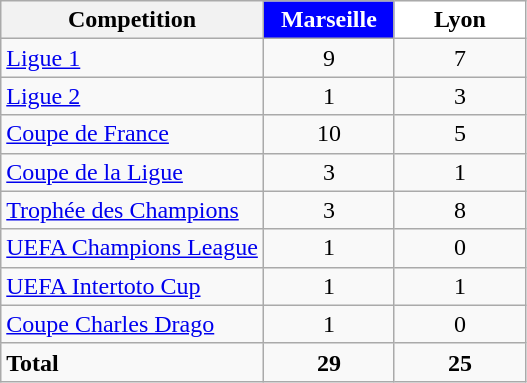<table class="wikitable" style="text-align:center">
<tr>
<th>Competition</th>
<th style="color:#fff; background-color:blue;" width=80>Marseille</th>
<th style="color:#000; background-color:White;" width=80>Lyon</th>
</tr>
<tr>
<td align="left"><a href='#'>Ligue 1</a></td>
<td>9</td>
<td>7</td>
</tr>
<tr>
<td align="left"><a href='#'>Ligue 2</a></td>
<td>1</td>
<td>3</td>
</tr>
<tr>
<td align="left"><a href='#'>Coupe de France</a></td>
<td>10</td>
<td>5</td>
</tr>
<tr>
<td align="left"><a href='#'>Coupe de la Ligue</a></td>
<td>3</td>
<td>1</td>
</tr>
<tr>
<td align="left"><a href='#'>Trophée des Champions</a></td>
<td>3</td>
<td>8</td>
</tr>
<tr>
<td align="left"><a href='#'>UEFA Champions League</a></td>
<td>1</td>
<td>0</td>
</tr>
<tr>
<td align="left"><a href='#'>UEFA Intertoto Cup</a></td>
<td>1</td>
<td>1</td>
</tr>
<tr>
<td align="left"><a href='#'>Coupe Charles Drago</a></td>
<td>1</td>
<td>0</td>
</tr>
<tr>
<td align="left"><strong>Total</strong></td>
<td><strong>29</strong></td>
<td><strong>25</strong></td>
</tr>
</table>
